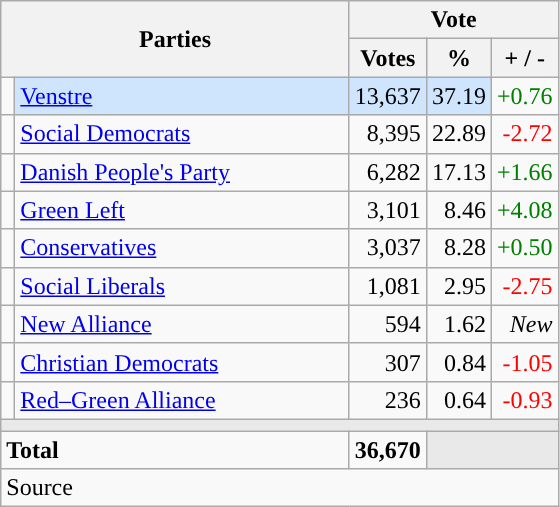<table class="wikitable" style="text-align:right;">
<tr>
<th style="text-align:centre;" rowspan="2" colspan="2" width="225">Parties</th>
<th colspan="3">Vote</th>
</tr>
<tr>
<th width="15">Votes</th>
<th width="15">%</th>
<th width="15">+ / -</th>
</tr>
<tr>
<td width="2" style="color:inherit;background:"></td>
<td bgcolor=#cfe5fe  align="left"><a href='#'>Venstre</a></td>
<td bgcolor=#cfe5fe>13,637</td>
<td bgcolor=#cfe5fe>37.19</td>
<td style=color:green;>+0.76</td>
</tr>
<tr>
<td width="2" style="color:inherit;background:"></td>
<td align="left"><a href='#'>Social Democrats</a></td>
<td>8,395</td>
<td>22.89</td>
<td style=color:red;>-2.72</td>
</tr>
<tr>
<td width="2" style="color:inherit;background:"></td>
<td align="left"><a href='#'>Danish People's Party</a></td>
<td>6,282</td>
<td>17.13</td>
<td style=color:green;>+1.66</td>
</tr>
<tr>
<td width="2" style="color:inherit;background:"></td>
<td align="left"><a href='#'>Green Left</a></td>
<td>3,101</td>
<td>8.46</td>
<td style=color:green;>+4.08</td>
</tr>
<tr>
<td width="2" style="color:inherit;background:"></td>
<td align="left"><a href='#'>Conservatives</a></td>
<td>3,037</td>
<td>8.28</td>
<td style=color:green;>+0.50</td>
</tr>
<tr>
<td width="2" style="color:inherit;background:"></td>
<td align="left"><a href='#'>Social Liberals</a></td>
<td>1,081</td>
<td>2.95</td>
<td style=color:red;>-2.75</td>
</tr>
<tr>
<td width="2" style="color:inherit;background:"></td>
<td align="left"><a href='#'>New Alliance</a></td>
<td>594</td>
<td>1.62</td>
<td><em>New</em></td>
</tr>
<tr>
<td width="2" style="color:inherit;background:"></td>
<td align="left"><a href='#'>Christian Democrats</a></td>
<td>307</td>
<td>0.84</td>
<td style=color:red;>-1.05</td>
</tr>
<tr>
<td width="2" style="color:inherit;background:"></td>
<td align="left"><a href='#'>Red–Green Alliance</a></td>
<td>236</td>
<td>0.64</td>
<td style=color:red;>-0.93</td>
</tr>
<tr>
<td colspan="7" bgcolor="#E9E9E9"></td>
</tr>
<tr>
<td align="left" colspan="2"><strong>Total</strong></td>
<td><strong>36,670</strong></td>
<td bgcolor="#E9E9E9" colspan="2"></td>
</tr>
<tr>
<td align="left" colspan="6">Source</td>
</tr>
</table>
